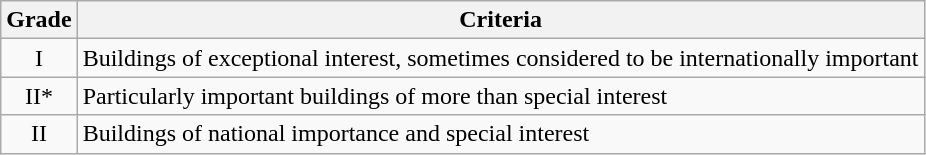<table class="wikitable">
<tr>
<th>Grade</th>
<th>Criteria</th>
</tr>
<tr>
<td align="center" >I</td>
<td>Buildings of exceptional interest, sometimes considered to be internationally important</td>
</tr>
<tr>
<td align="center" >II*</td>
<td>Particularly important buildings of more than special interest</td>
</tr>
<tr>
<td align="center" >II</td>
<td>Buildings of national importance and special interest</td>
</tr>
</table>
